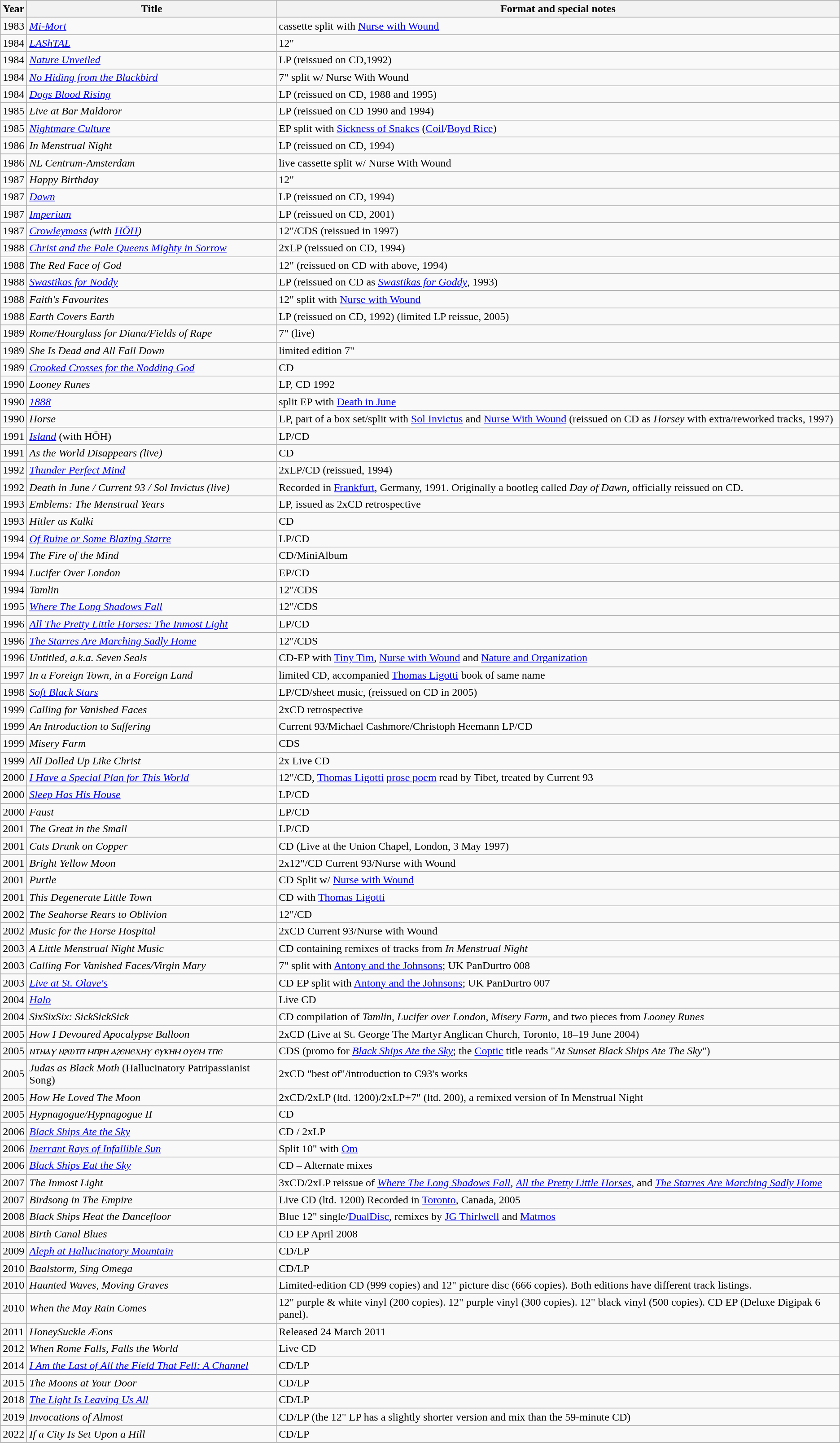<table class="wikitable">
<tr>
<th>Year</th>
<th>Title</th>
<th>Format and special notes</th>
</tr>
<tr>
<td>1983</td>
<td><em><a href='#'>Mi-Mort</a></em></td>
<td>cassette split with <a href='#'>Nurse with Wound</a></td>
</tr>
<tr>
<td>1984</td>
<td><em><a href='#'>LAShTAL</a></em></td>
<td>12"</td>
</tr>
<tr>
<td>1984</td>
<td><em><a href='#'>Nature Unveiled</a></em></td>
<td>LP (reissued on CD,1992)</td>
</tr>
<tr>
<td>1984</td>
<td><em><a href='#'>No Hiding from the Blackbird</a></em></td>
<td>7" split w/ Nurse With Wound</td>
</tr>
<tr>
<td>1984</td>
<td><em><a href='#'>Dogs Blood Rising</a></em></td>
<td>LP (reissued on CD, 1988 and 1995)</td>
</tr>
<tr>
<td>1985</td>
<td><em>Live at Bar Maldoror</em></td>
<td>LP (reissued on CD 1990 and 1994)</td>
</tr>
<tr>
<td>1985</td>
<td><em><a href='#'>Nightmare Culture</a></em></td>
<td>EP split with <a href='#'>Sickness of Snakes</a> (<a href='#'>Coil</a>/<a href='#'>Boyd Rice</a>)</td>
</tr>
<tr>
<td>1986</td>
<td><em>In Menstrual Night</em></td>
<td>LP (reissued on CD, 1994)</td>
</tr>
<tr>
<td>1986</td>
<td><em>NL Centrum-Amsterdam</em></td>
<td>live cassette split w/ Nurse With Wound</td>
</tr>
<tr>
<td>1987</td>
<td><em>Happy Birthday</em></td>
<td>12"</td>
</tr>
<tr>
<td>1987</td>
<td><em><a href='#'>Dawn</a></em></td>
<td>LP (reissued on CD, 1994)</td>
</tr>
<tr>
<td>1987</td>
<td><em><a href='#'>Imperium</a></em></td>
<td>LP (reissued on CD, 2001)</td>
</tr>
<tr>
<td>1987</td>
<td><em><a href='#'>Crowleymass</a> (with <a href='#'>HÖH</a>)</em></td>
<td>12"/CDS (reissued in 1997)</td>
</tr>
<tr>
<td>1988</td>
<td><em><a href='#'>Christ and the Pale Queens Mighty in Sorrow</a></em></td>
<td>2xLP (reissued on CD, 1994)</td>
</tr>
<tr>
<td>1988</td>
<td><em>The Red Face of God</em></td>
<td>12" (reissued on CD with above, 1994)</td>
</tr>
<tr>
<td>1988</td>
<td><em><a href='#'>Swastikas for Noddy</a></em></td>
<td>LP (reissued on CD as <em><a href='#'>Swastikas for Goddy</a></em>, 1993)</td>
</tr>
<tr>
<td>1988</td>
<td><em>Faith's Favourites</em></td>
<td>12" split with <a href='#'>Nurse with Wound</a></td>
</tr>
<tr>
<td>1988</td>
<td><em>Earth Covers Earth</em></td>
<td>LP (reissued on CD, 1992) (limited LP reissue, 2005)</td>
</tr>
<tr>
<td>1989</td>
<td><em>Rome/Hourglass for Diana/Fields of Rape</em></td>
<td>7" (live)</td>
</tr>
<tr>
<td>1989</td>
<td><em>She Is Dead and All Fall Down</em></td>
<td>limited edition 7"</td>
</tr>
<tr>
<td>1989</td>
<td><em><a href='#'>Crooked Crosses for the Nodding God</a></em></td>
<td>CD</td>
</tr>
<tr>
<td>1990</td>
<td><em>Looney Runes</em></td>
<td>LP, CD 1992</td>
</tr>
<tr>
<td>1990</td>
<td><em><a href='#'>1888</a></em></td>
<td>split EP with <a href='#'>Death in June</a></td>
</tr>
<tr>
<td>1990</td>
<td><em>Horse</em></td>
<td>LP, part of a box set/split with <a href='#'>Sol Invictus</a> and <a href='#'>Nurse With Wound</a> (reissued on CD as <em>Horsey</em> with extra/reworked tracks, 1997)</td>
</tr>
<tr>
<td>1991</td>
<td><em><a href='#'>Island</a></em> (with HÖH)</td>
<td>LP/CD</td>
</tr>
<tr>
<td>1991</td>
<td><em>As the World Disappears (live)</em></td>
<td>CD</td>
</tr>
<tr>
<td>1992</td>
<td><em><a href='#'>Thunder Perfect Mind</a></em></td>
<td>2xLP/CD (reissued, 1994)</td>
</tr>
<tr>
<td>1992</td>
<td><em>Death in June / Current 93 / Sol Invictus (live) </em></td>
<td>Recorded in <a href='#'>Frankfurt</a>, Germany, 1991. Originally a bootleg called <em>Day of Dawn</em>, officially reissued on CD.</td>
</tr>
<tr>
<td>1993</td>
<td><em>Emblems: The Menstrual Years</em></td>
<td>LP, issued as 2xCD retrospective</td>
</tr>
<tr>
<td>1993</td>
<td><em>Hitler as Kalki</em></td>
<td>CD</td>
</tr>
<tr>
<td>1994</td>
<td><em><a href='#'>Of Ruine or Some Blazing Starre</a></em></td>
<td>LP/CD</td>
</tr>
<tr>
<td>1994</td>
<td><em>The Fire of the Mind</em></td>
<td>CD/MiniAlbum</td>
</tr>
<tr>
<td>1994</td>
<td><em>Lucifer Over London</em></td>
<td>EP/CD</td>
</tr>
<tr>
<td>1994</td>
<td><em>Tamlin</em></td>
<td>12"/CDS</td>
</tr>
<tr>
<td>1995</td>
<td><em><a href='#'>Where The Long Shadows Fall</a></em></td>
<td>12"/CDS</td>
</tr>
<tr>
<td>1996</td>
<td><em><a href='#'>All The Pretty Little Horses: The Inmost Light</a></em></td>
<td>LP/CD</td>
</tr>
<tr>
<td>1996</td>
<td><em><a href='#'>The Starres Are Marching Sadly Home</a></em></td>
<td>12"/CDS</td>
</tr>
<tr>
<td>1996</td>
<td><em>Untitled, a.k.a. Seven Seals</em></td>
<td>CD-EP with <a href='#'>Tiny Tim</a>, <a href='#'>Nurse with Wound</a> and <a href='#'>Nature and Organization</a></td>
</tr>
<tr>
<td>1997</td>
<td><em>In a Foreign Town, in a Foreign Land</em></td>
<td>limited CD, accompanied <a href='#'>Thomas Ligotti</a> book of same name</td>
</tr>
<tr>
<td>1998</td>
<td><em><a href='#'>Soft Black Stars</a></em></td>
<td>LP/CD/sheet music, (reissued on CD in 2005)</td>
</tr>
<tr>
<td>1999</td>
<td><em>Calling for Vanished Faces</em></td>
<td>2xCD retrospective</td>
</tr>
<tr>
<td>1999</td>
<td><em>An Introduction to Suffering</em></td>
<td>Current 93/Michael Cashmore/Christoph Heemann LP/CD</td>
</tr>
<tr>
<td>1999</td>
<td><em>Misery Farm</em></td>
<td>CDS</td>
</tr>
<tr>
<td>1999</td>
<td><em>All Dolled Up Like Christ</em></td>
<td>2x Live CD</td>
</tr>
<tr>
<td>2000</td>
<td><em><a href='#'>I Have a Special Plan for This World</a></em></td>
<td>12"/CD, <a href='#'>Thomas Ligotti</a> <a href='#'>prose poem</a> read by Tibet, treated by Current 93</td>
</tr>
<tr>
<td>2000</td>
<td><em><a href='#'>Sleep Has His House</a></em></td>
<td>LP/CD</td>
</tr>
<tr>
<td>2000</td>
<td><em>Faust</em></td>
<td>LP/CD</td>
</tr>
<tr>
<td>2001</td>
<td><em>The Great in the Small</em></td>
<td>LP/CD</td>
</tr>
<tr>
<td>2001</td>
<td><em>Cats Drunk on Copper</em></td>
<td>CD (Live at the Union Chapel, London, 3 May 1997)</td>
</tr>
<tr>
<td>2001</td>
<td><em>Bright Yellow Moon</em></td>
<td>2x12"/CD Current 93/Nurse with Wound</td>
</tr>
<tr>
<td>2001</td>
<td><em>Purtle</em></td>
<td>CD Split w/ <a href='#'>Nurse with Wound</a></td>
</tr>
<tr>
<td>2001</td>
<td><em>This Degenerate Little Town</em></td>
<td>CD with <a href='#'>Thomas Ligotti</a></td>
</tr>
<tr>
<td>2002</td>
<td><em>The Seahorse Rears to Oblivion</em></td>
<td>12"/CD</td>
</tr>
<tr>
<td>2002</td>
<td><em>Music for the Horse Hospital</em></td>
<td>2xCD Current 93/Nurse with Wound</td>
</tr>
<tr>
<td>2003</td>
<td><em>A Little Menstrual Night Music</em></td>
<td>CD containing remixes of tracks from <em>In Menstrual Night</em></td>
</tr>
<tr>
<td>2003</td>
<td><em>Calling For Vanished Faces/Virgin Mary</em></td>
<td>7" split with <a href='#'>Antony and the Johnsons</a>; UK PanDurtro 008</td>
</tr>
<tr>
<td>2003</td>
<td><em><a href='#'>Live at St. Olave's</a></em></td>
<td>CD EP split with <a href='#'>Antony and the Johnsons</a>; UK PanDurtro 007</td>
</tr>
<tr>
<td>2004</td>
<td><em><a href='#'>Halo</a></em></td>
<td>Live CD</td>
</tr>
<tr>
<td>2004</td>
<td><em>SixSixSix: SickSickSick</em></td>
<td>CD compilation of <em>Tamlin</em>, <em>Lucifer over London</em>, <em>Misery Farm</em>, and two pieces from <em>Looney Runes</em></td>
</tr>
<tr>
<td>2005</td>
<td><em>How I Devoured Apocalypse Balloon</em></td>
<td>2xCD (Live at St. George The Martyr Anglican Church, Toronto, 18–19 June 2004)</td>
</tr>
<tr>
<td>2005</td>
<td><em>ⲛⲧⲛⲁⲩ ⲛϩⲱⲧⲡ ⲙⲡⲣⲏ ⲁϩⲉⲛⲉϫⲏⲩ ⲉⲩⲕⲏⲙ ⲟⲩⲉⲙ ⲧⲡⲉ</em></td>
<td>CDS (promo for <em><a href='#'>Black Ships Ate the Sky</a></em>; the <a href='#'>Coptic</a> title reads "<em>At Sunset Black Ships Ate The Sky</em>")</td>
</tr>
<tr>
<td>2005</td>
<td><em>Judas as Black Moth</em> (Hallucinatory Patripassianist Song)</td>
<td>2xCD "best of"/introduction to C93's works</td>
</tr>
<tr>
<td>2005</td>
<td><em>How He Loved The Moon</em></td>
<td>2xCD/2xLP (ltd. 1200)/2xLP+7" (ltd. 200), a remixed version of In Menstrual Night</td>
</tr>
<tr>
<td>2005</td>
<td><em>Hypnagogue/Hypnagogue II</em></td>
<td>CD</td>
</tr>
<tr>
<td>2006</td>
<td><em><a href='#'>Black Ships Ate the Sky</a></em></td>
<td>CD / 2xLP</td>
</tr>
<tr>
<td>2006</td>
<td><em><a href='#'>Inerrant Rays of Infallible Sun</a></em></td>
<td>Split 10" with <a href='#'>Om</a></td>
</tr>
<tr>
<td>2006</td>
<td><em><a href='#'>Black Ships Eat the Sky</a></em></td>
<td>CD – Alternate mixes</td>
</tr>
<tr>
<td>2007</td>
<td><em>The Inmost Light</em></td>
<td>3xCD/2xLP reissue of <em><a href='#'>Where The Long Shadows Fall</a></em>, <em><a href='#'>All the Pretty Little Horses</a></em>, and <em><a href='#'>The Starres Are Marching Sadly Home</a></em></td>
</tr>
<tr>
<td>2007</td>
<td><em>Birdsong in The Empire</em></td>
<td>Live CD (ltd. 1200) Recorded in <a href='#'>Toronto</a>, Canada, 2005</td>
</tr>
<tr>
<td>2008</td>
<td><em>Black Ships Heat the Dancefloor</em></td>
<td>Blue 12" single/<a href='#'>DualDisc</a>, remixes by <a href='#'>JG Thirlwell</a> and <a href='#'>Matmos</a></td>
</tr>
<tr>
<td>2008</td>
<td><em>Birth Canal Blues</em></td>
<td>CD EP April 2008</td>
</tr>
<tr>
<td>2009</td>
<td><em><a href='#'>Aleph at Hallucinatory Mountain</a></em></td>
<td>CD/LP</td>
</tr>
<tr>
<td>2010</td>
<td><em>Baalstorm, Sing Omega</em></td>
<td>CD/LP</td>
</tr>
<tr>
<td>2010</td>
<td><em>Haunted Waves, Moving Graves</em></td>
<td>Limited-edition CD (999 copies) and 12" picture disc (666 copies). Both editions have different track listings.</td>
</tr>
<tr>
<td>2010</td>
<td><em>When the May Rain Comes</em></td>
<td>12" purple & white vinyl (200 copies). 12" purple vinyl (300 copies). 12" black vinyl (500 copies). CD EP (Deluxe Digipak 6 panel).</td>
</tr>
<tr>
<td>2011</td>
<td><em>HoneySuckle Æons</em></td>
<td>Released 24 March 2011</td>
</tr>
<tr>
<td>2012</td>
<td><em>When Rome Falls, Falls the World</em></td>
<td>Live CD</td>
</tr>
<tr>
<td>2014</td>
<td><em><a href='#'>I Am the Last of All the Field That Fell: A Channel</a></em></td>
<td>CD/LP</td>
</tr>
<tr>
<td>2015</td>
<td><em>The Moons at Your Door</em></td>
<td>CD/LP</td>
</tr>
<tr>
<td>2018</td>
<td><em><a href='#'>The Light Is Leaving Us All</a></em></td>
<td>CD/LP</td>
</tr>
<tr>
<td>2019</td>
<td><em>Invocations of Almost</em></td>
<td>CD/LP (the 12" LP has a slightly shorter version and mix than the 59-minute CD)</td>
</tr>
<tr>
<td>2022</td>
<td><em>If a City Is Set Upon a Hill</em></td>
<td>CD/LP</td>
</tr>
</table>
